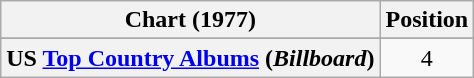<table class="wikitable plainrowheaders" style="text-align:center">
<tr>
<th scope="col">Chart (1977)</th>
<th scope="col">Position</th>
</tr>
<tr>
</tr>
<tr>
<th scope="row">US <a href='#'>Top Country Albums</a> (<em>Billboard</em>)</th>
<td>4</td>
</tr>
</table>
